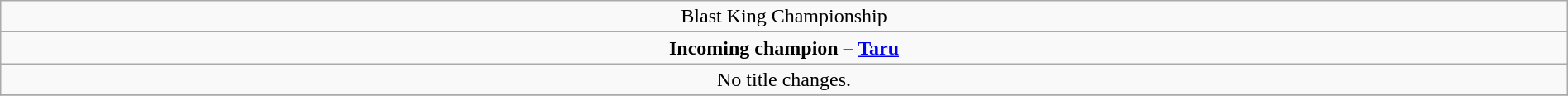<table class="wikitable" style="text-align:center; width:100%;">
<tr>
<td colspan="5" style="text-align: center;">Blast King Championship</td>
</tr>
<tr>
<td colspan="5" style="text-align: center;"><strong>Incoming champion –  <a href='#'>Taru</a></strong></td>
</tr>
<tr>
<td>No title changes.</td>
</tr>
<tr>
</tr>
</table>
